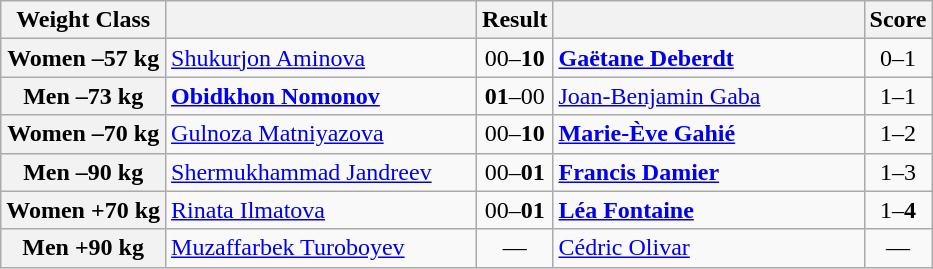<table class="wikitable">
<tr>
<th>Weight Class</th>
<th style="width: 200px;"></th>
<th>Result</th>
<th style="width: 200px;"></th>
<th>Score</th>
</tr>
<tr>
<th>Women –57 kg</th>
<td><a href='#'>Shukurjon Aminova</a></td>
<td align=center>00–<strong>10</strong></td>
<td><strong><a href='#'>Gaëtane Deberdt</a></strong></td>
<td align=center>0–1</td>
</tr>
<tr>
<th>Men –73 kg</th>
<td><strong><a href='#'>Obidkhon Nomonov</a></strong></td>
<td align=center><strong>01</strong>–00</td>
<td><a href='#'>Joan-Benjamin Gaba</a></td>
<td align=center>1–1</td>
</tr>
<tr>
<th>Women –70 kg</th>
<td><a href='#'>Gulnoza Matniyazova</a></td>
<td align=center>00–<strong>10</strong></td>
<td><strong><a href='#'>Marie-Ève Gahié</a></strong></td>
<td align=center>1–2</td>
</tr>
<tr>
<th>Men –90 kg</th>
<td><a href='#'>Shermukhammad Jandreev</a></td>
<td align=center>00–<strong>01</strong></td>
<td><strong><a href='#'>Francis Damier</a></strong></td>
<td align=center>1–3</td>
</tr>
<tr>
<th>Women +70 kg</th>
<td><a href='#'>Rinata Ilmatova</a></td>
<td align=center>00–<strong>01</strong></td>
<td><strong><a href='#'>Léa Fontaine</a></strong></td>
<td align=center>1–<strong>4</strong></td>
</tr>
<tr>
<th>Men +90 kg</th>
<td><a href='#'>Muzaffarbek Turoboyev</a></td>
<td align=center>—</td>
<td><a href='#'>Cédric Olivar</a></td>
<td align=center>—</td>
</tr>
</table>
